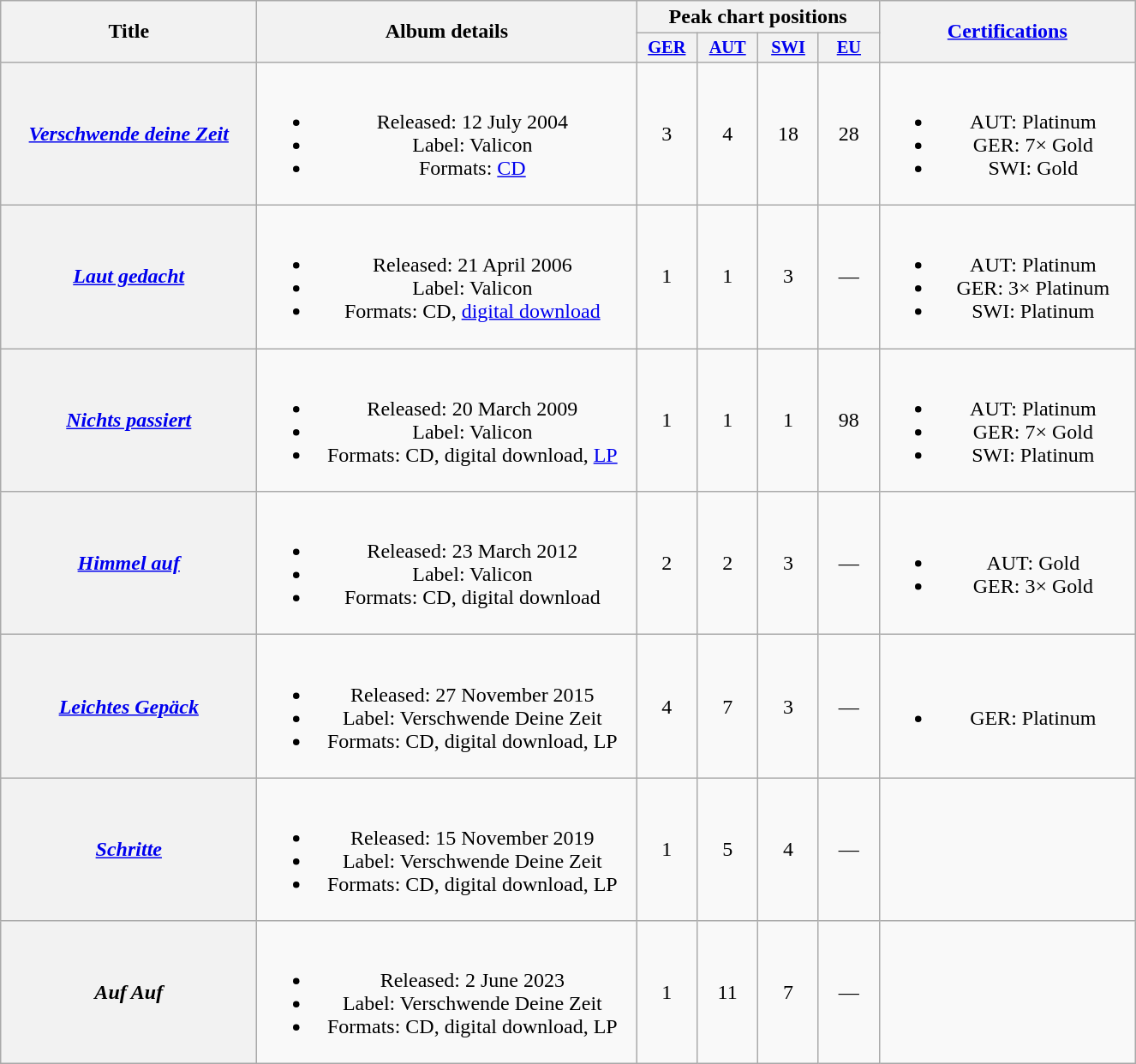<table class="wikitable plainrowheaders" style="text-align:center;" border="1">
<tr>
<th scope="col" rowspan="2" style="width:12em;">Title</th>
<th scope="col" rowspan="2" style="width:18em;">Album details</th>
<th scope="col" colspan="4">Peak chart positions</th>
<th scope="col" rowspan="2" style="width:12em;"><a href='#'>Certifications</a></th>
</tr>
<tr>
<th style="width:3em;font-size:85%"><a href='#'>GER</a><br></th>
<th style="width:3em;font-size:85%"><a href='#'>AUT</a><br></th>
<th style="width:3em;font-size:85%"><a href='#'>SWI</a><br></th>
<th style="width:3em;font-size:85%"><a href='#'>EU</a><br></th>
</tr>
<tr>
<th scope="row"><em><a href='#'>Verschwende deine Zeit</a></em></th>
<td><br><ul><li>Released: 12 July 2004</li><li>Label: Valicon</li><li>Formats: <a href='#'>CD</a></li></ul></td>
<td align="center">3</td>
<td align="center">4</td>
<td align="center">18</td>
<td align="center">28</td>
<td><br><ul><li>AUT: Platinum</li><li>GER: 7× Gold</li><li>SWI: Gold</li></ul></td>
</tr>
<tr>
<th scope="row"><em><a href='#'>Laut gedacht</a></em></th>
<td><br><ul><li>Released: 21 April 2006</li><li>Label: Valicon</li><li>Formats: CD, <a href='#'>digital download</a></li></ul></td>
<td align="center">1</td>
<td align="center">1</td>
<td align="center">3</td>
<td align="center">—</td>
<td><br><ul><li>AUT: Platinum</li><li>GER: 3× Platinum</li><li>SWI: Platinum</li></ul></td>
</tr>
<tr>
<th scope="row"><em><a href='#'>Nichts passiert</a></em></th>
<td><br><ul><li>Released: 20 March 2009</li><li>Label: Valicon</li><li>Formats: CD, digital download, <a href='#'>LP</a></li></ul></td>
<td align="center">1</td>
<td align="center">1</td>
<td align="center">1</td>
<td align="center">98</td>
<td><br><ul><li>AUT: Platinum</li><li>GER: 7× Gold</li><li>SWI: Platinum</li></ul></td>
</tr>
<tr>
<th scope="row"><em><a href='#'>Himmel auf</a></em></th>
<td><br><ul><li>Released: 23 March 2012</li><li>Label: Valicon</li><li>Formats: CD, digital download</li></ul></td>
<td align="center">2</td>
<td align="center">2</td>
<td align="center">3</td>
<td align="center">—</td>
<td><br><ul><li>AUT: Gold</li><li>GER: 3× Gold</li></ul></td>
</tr>
<tr>
<th scope="row"><em><a href='#'>Leichtes Gepäck</a></em></th>
<td><br><ul><li>Released: 27 November 2015</li><li>Label: Verschwende Deine Zeit</li><li>Formats: CD, digital download, LP</li></ul></td>
<td align="center">4</td>
<td align="center">7</td>
<td align="center">3</td>
<td align="center">—</td>
<td><br><ul><li>GER: Platinum</li></ul></td>
</tr>
<tr>
<th scope="row"><em><a href='#'>Schritte</a></em></th>
<td><br><ul><li>Released: 15 November 2019</li><li>Label: Verschwende Deine Zeit</li><li>Formats: CD, digital download, LP</li></ul></td>
<td align="center">1</td>
<td align="center">5</td>
<td align="center">4</td>
<td align="center">—</td>
<td></td>
</tr>
<tr>
<th scope="row"><em>Auf Auf</em></th>
<td><br><ul><li>Released: 2 June 2023</li><li>Label: Verschwende Deine Zeit</li><li>Formats: CD, digital download, LP</li></ul></td>
<td align="center">1</td>
<td align="center">11</td>
<td align="center">7</td>
<td align="center">—</td>
<td></td>
</tr>
</table>
